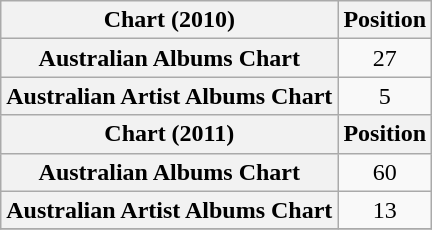<table class="wikitable sortable plainrowheaders" style="text-align:center">
<tr>
<th scope="col">Chart (2010)</th>
<th scope="col">Position</th>
</tr>
<tr>
<th scope="row">Australian Albums Chart</th>
<td>27</td>
</tr>
<tr>
<th scope="row">Australian Artist Albums Chart</th>
<td>5</td>
</tr>
<tr>
<th scope="col">Chart (2011)</th>
<th scope="col">Position</th>
</tr>
<tr>
<th scope="row">Australian Albums Chart</th>
<td>60</td>
</tr>
<tr>
<th scope="row">Australian Artist Albums Chart</th>
<td>13</td>
</tr>
<tr>
</tr>
</table>
